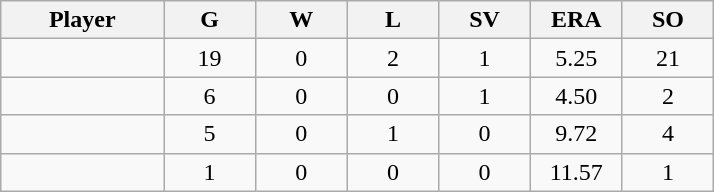<table class="wikitable sortable">
<tr>
<th bgcolor="#DDDDFF" width="16%">Player</th>
<th bgcolor="#DDDDFF" width="9%">G</th>
<th bgcolor="#DDDDFF" width="9%">W</th>
<th bgcolor="#DDDDFF" width="9%">L</th>
<th bgcolor="#DDDDFF" width="9%">SV</th>
<th bgcolor="#DDDDFF" width="9%">ERA</th>
<th bgcolor="#DDDDFF" width="9%">SO</th>
</tr>
<tr align="center">
<td></td>
<td>19</td>
<td>0</td>
<td>2</td>
<td>1</td>
<td>5.25</td>
<td>21</td>
</tr>
<tr align="center">
<td></td>
<td>6</td>
<td>0</td>
<td>0</td>
<td>1</td>
<td>4.50</td>
<td>2</td>
</tr>
<tr align="center">
<td></td>
<td>5</td>
<td>0</td>
<td>1</td>
<td>0</td>
<td>9.72</td>
<td>4</td>
</tr>
<tr align="center">
<td></td>
<td>1</td>
<td>0</td>
<td>0</td>
<td>0</td>
<td>11.57</td>
<td>1</td>
</tr>
</table>
